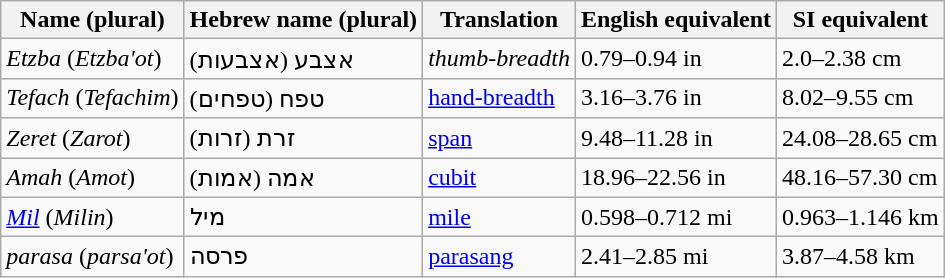<table class="wikitable">
<tr>
<th>Name (plural)</th>
<th>Hebrew name (plural)</th>
<th>Translation</th>
<th>English equivalent</th>
<th>SI equivalent</th>
</tr>
<tr>
<td><em>Etzba</em> (<em>Etzba'ot</em>)</td>
<td>(אצבע (אצבעות</td>
<td><em>thumb-breadth</em></td>
<td>0.79–0.94 in</td>
<td>2.0–2.38 cm</td>
</tr>
<tr>
<td><em>Tefach</em> (<em>Tefachim</em>)</td>
<td>(טפח (טפחים</td>
<td><a href='#'>hand-breadth</a></td>
<td>3.16–3.76 in</td>
<td>8.02–9.55 cm</td>
</tr>
<tr>
<td><em>Zeret</em> (<em>Zarot</em>)</td>
<td>(זרת (זרות</td>
<td><a href='#'>span</a></td>
<td>9.48–11.28 in</td>
<td>24.08–28.65 cm</td>
</tr>
<tr>
<td><em>Amah</em> (<em>Amot</em>)</td>
<td>(אמה (אמות</td>
<td><a href='#'>cubit</a></td>
<td>18.96–22.56 in</td>
<td>48.16–57.30 cm</td>
</tr>
<tr>
<td><em><a href='#'>Mil</a></em> (<em>Milin</em>)</td>
<td>מיל</td>
<td><a href='#'>mile</a></td>
<td>0.598–0.712 mi</td>
<td>0.963–1.146 km</td>
</tr>
<tr>
<td><em>parasa</em> (<em>parsa'ot</em>)</td>
<td>פרסה</td>
<td><a href='#'>parasang</a></td>
<td>2.41–2.85 mi</td>
<td>3.87–4.58 km</td>
</tr>
</table>
